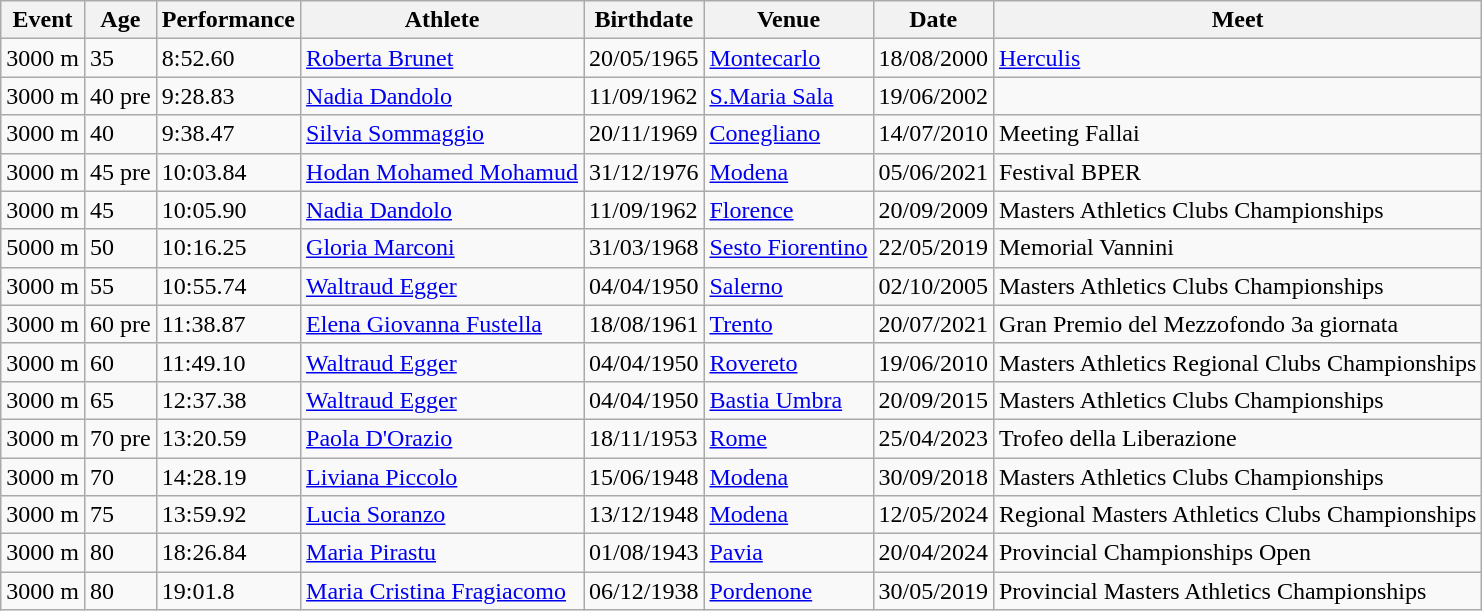<table class="wikitable" width= style="font-size:90%; text-align:center">
<tr>
<th>Event</th>
<th>Age</th>
<th>Performance</th>
<th>Athlete</th>
<th>Birthdate</th>
<th>Venue</th>
<th>Date</th>
<th>Meet</th>
</tr>
<tr>
<td>3000 m</td>
<td>35</td>
<td>8:52.60</td>
<td align=left><a href='#'>Roberta Brunet</a></td>
<td>20/05/1965</td>
<td align=left><a href='#'>Montecarlo</a></td>
<td>18/08/2000</td>
<td><a href='#'>Herculis</a></td>
</tr>
<tr>
<td>3000 m</td>
<td>40 pre</td>
<td>9:28.83</td>
<td align=left><a href='#'>Nadia Dandolo</a></td>
<td>11/09/1962</td>
<td align=left><a href='#'>S.Maria Sala</a></td>
<td>19/06/2002</td>
<td></td>
</tr>
<tr>
<td>3000 m</td>
<td>40</td>
<td>9:38.47</td>
<td align=left><a href='#'>Silvia Sommaggio</a></td>
<td>20/11/1969</td>
<td align=left><a href='#'>Conegliano</a></td>
<td>14/07/2010</td>
<td>Meeting Fallai</td>
</tr>
<tr>
<td>3000 m</td>
<td>45 pre</td>
<td>10:03.84</td>
<td align=left><a href='#'>Hodan Mohamed Mohamud</a></td>
<td>31/12/1976</td>
<td align=left><a href='#'>Modena</a></td>
<td>05/06/2021</td>
<td>Festival BPER</td>
</tr>
<tr>
<td>3000 m</td>
<td>45</td>
<td>10:05.90</td>
<td align=left><a href='#'>Nadia Dandolo</a></td>
<td>11/09/1962</td>
<td align=left><a href='#'>Florence</a></td>
<td>20/09/2009</td>
<td>Masters Athletics Clubs Championships</td>
</tr>
<tr>
<td>5000 m</td>
<td>50</td>
<td>10:16.25</td>
<td align=left><a href='#'>Gloria Marconi</a></td>
<td>31/03/1968</td>
<td align=left><a href='#'>Sesto Fiorentino</a></td>
<td>22/05/2019</td>
<td>Memorial Vannini</td>
</tr>
<tr>
<td>3000 m</td>
<td>55</td>
<td>10:55.74</td>
<td align=left><a href='#'>Waltraud Egger</a></td>
<td>04/04/1950</td>
<td align=left><a href='#'>Salerno</a></td>
<td>02/10/2005</td>
<td>Masters Athletics Clubs Championships</td>
</tr>
<tr>
<td>3000 m</td>
<td>60 pre</td>
<td>11:38.87</td>
<td align=left><a href='#'>Elena Giovanna Fustella</a></td>
<td>18/08/1961</td>
<td align=left><a href='#'>Trento</a></td>
<td>20/07/2021</td>
<td>Gran Premio del Mezzofondo 3a giornata</td>
</tr>
<tr>
<td>3000 m</td>
<td>60</td>
<td>11:49.10</td>
<td align=left><a href='#'>Waltraud Egger</a></td>
<td>04/04/1950</td>
<td align=left><a href='#'>Rovereto</a></td>
<td>19/06/2010</td>
<td>Masters Athletics Regional Clubs Championships</td>
</tr>
<tr>
<td>3000 m</td>
<td>65</td>
<td>12:37.38</td>
<td align=left><a href='#'>Waltraud Egger</a></td>
<td>04/04/1950</td>
<td align=left><a href='#'>Bastia Umbra</a></td>
<td>20/09/2015</td>
<td>Masters Athletics Clubs Championships</td>
</tr>
<tr>
<td>3000 m</td>
<td>70 pre</td>
<td>13:20.59</td>
<td align=left><a href='#'>Paola D'Orazio</a></td>
<td>18/11/1953</td>
<td align=left><a href='#'>Rome</a></td>
<td>25/04/2023</td>
<td>Trofeo della Liberazione</td>
</tr>
<tr>
<td>3000 m</td>
<td>70</td>
<td>14:28.19</td>
<td align=left><a href='#'>Liviana Piccolo</a></td>
<td>15/06/1948</td>
<td align=left><a href='#'>Modena</a></td>
<td>30/09/2018</td>
<td>Masters Athletics Clubs Championships</td>
</tr>
<tr>
<td>3000 m</td>
<td>75</td>
<td>13:59.92</td>
<td align=left><a href='#'>Lucia Soranzo</a></td>
<td>13/12/1948</td>
<td align=left><a href='#'>Modena</a></td>
<td>12/05/2024</td>
<td>Regional Masters Athletics Clubs Championships</td>
</tr>
<tr>
<td>3000 m</td>
<td>80</td>
<td>18:26.84</td>
<td align=left><a href='#'>Maria Pirastu</a></td>
<td>01/08/1943</td>
<td align=left><a href='#'>Pavia</a></td>
<td>20/04/2024</td>
<td>Provincial  Championships Open</td>
</tr>
<tr>
<td>3000 m</td>
<td>80</td>
<td>19:01.8</td>
<td align=left><a href='#'>Maria Cristina Fragiacomo</a></td>
<td>06/12/1938</td>
<td align=left><a href='#'>Pordenone</a></td>
<td>30/05/2019</td>
<td>Provincial Masters Athletics Championships</td>
</tr>
</table>
